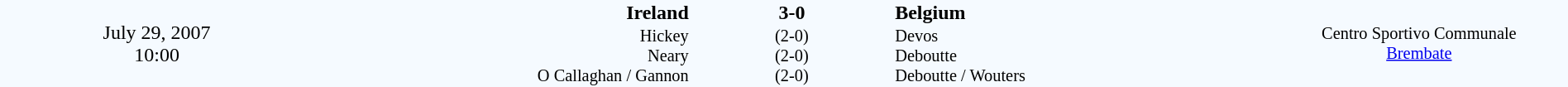<table style="width: 100%; background:#F5FAFF;" cellspacing="0">
<tr>
<td align=center rowspan=3 width=20%>July 29, 2007<br>10:00</td>
</tr>
<tr>
<td width=24% align=right><strong>Ireland</strong></td>
<td align=center width=13%><strong>3-0</strong></td>
<td width=24%><strong>Belgium</strong></td>
<td style=font-size:85% rowspan=3 valign=middle align=center>Centro Sportivo Communale<br><a href='#'>Brembate</a></td>
</tr>
<tr style=font-size:85%>
<td align=right valign=top>Hickey<br>Neary<br>O Callaghan / Gannon</td>
<td align=center>(2-0)<br>(2-0)<br>(2-0)</td>
<td>Devos<br>Deboutte<br>Deboutte / Wouters</td>
</tr>
</table>
